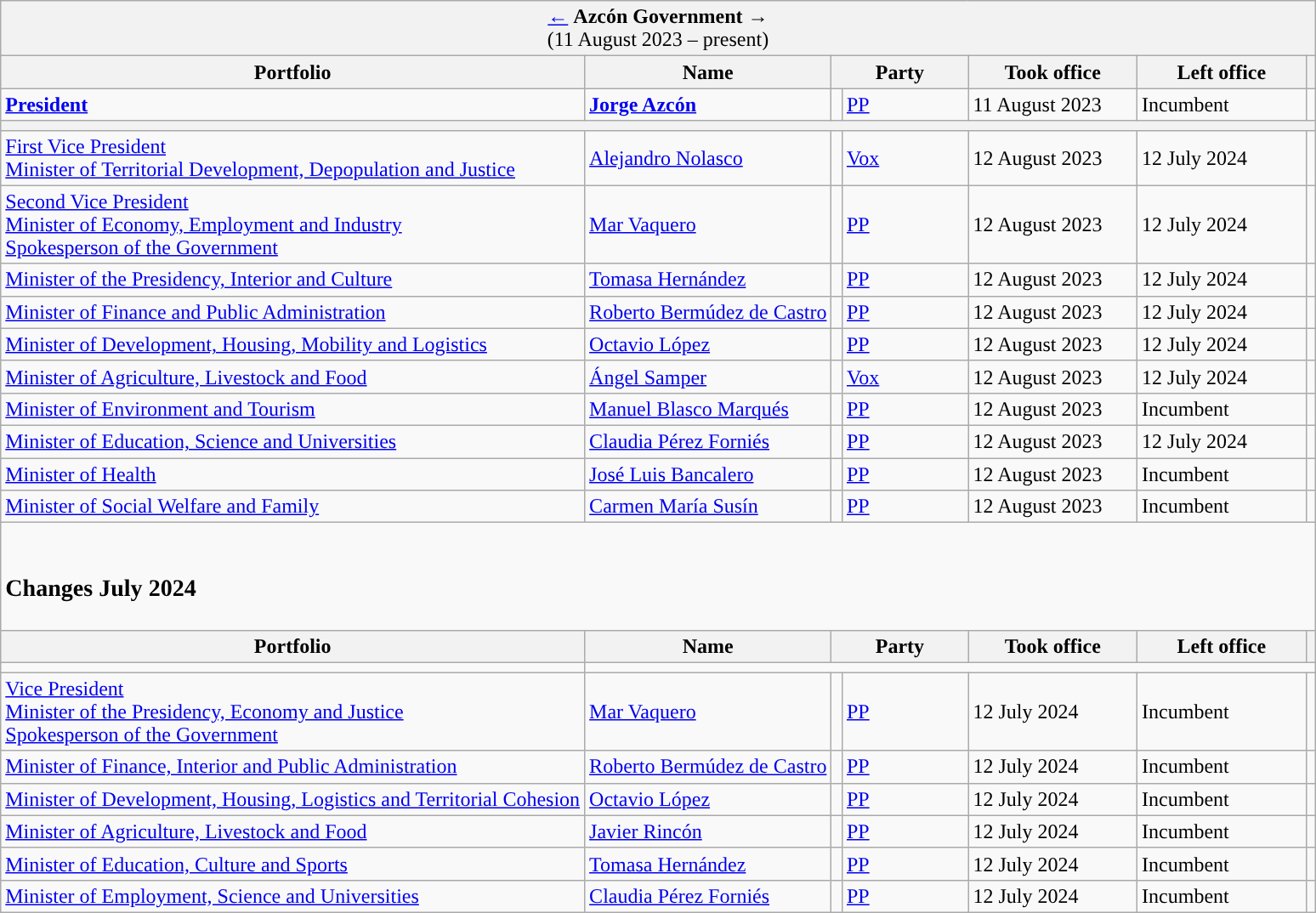<table class="wikitable">
<tr>
<td colspan="7" bgcolor="#F2F2F2" align="center"><a href='#'>←</a> <strong>Azcón Government</strong> →<br>(11 August 2023 – present)</td>
</tr>
<tr>
<th>Portfolio</th>
<th>Name</th>
<th width="100px" colspan="2">Party</th>
<th width="125px">Took office</th>
<th width="125px">Left office</th>
<th></th>
</tr>
<tr>
<td><strong><a href='#'>President</a></strong></td>
<td><strong><a href='#'>Jorge Azcón</a></strong></td>
<td width="1" style="background-color:"></td>
<td><a href='#'>PP</a></td>
<td>11 August 2023</td>
<td>Incumbent</td>
<td align="center"></td>
</tr>
<tr>
<th colspan="7"></th>
</tr>
<tr>
<td><a href='#'>First Vice President</a><br><a href='#'>Minister of Territorial Development, Depopulation and Justice</a></td>
<td><a href='#'>Alejandro Nolasco</a></td>
<td style="background-color:"></td>
<td><a href='#'>Vox</a></td>
<td>12 August 2023</td>
<td>12 July 2024</td>
<td align="center"></td>
</tr>
<tr>
<td><a href='#'>Second Vice President</a><br><a href='#'>Minister of Economy, Employment and Industry</a><br><a href='#'>Spokesperson of the Government</a></td>
<td><a href='#'>Mar Vaquero</a></td>
<td style="background-color:"></td>
<td><a href='#'>PP</a></td>
<td>12 August 2023</td>
<td>12 July 2024</td>
<td align="center"></td>
</tr>
<tr>
<td><a href='#'>Minister of the Presidency, Interior and Culture</a></td>
<td><a href='#'>Tomasa Hernández</a></td>
<td style="background-color:"></td>
<td><a href='#'>PP</a> </td>
<td>12 August 2023</td>
<td>12 July 2024</td>
<td align="center"></td>
</tr>
<tr>
<td><a href='#'>Minister of Finance and Public Administration</a></td>
<td><a href='#'>Roberto Bermúdez de Castro</a></td>
<td style="background-color:"></td>
<td><a href='#'>PP</a></td>
<td>12 August 2023</td>
<td>12 July 2024</td>
<td align="center"></td>
</tr>
<tr>
<td><a href='#'>Minister of Development, Housing, Mobility and Logistics</a></td>
<td><a href='#'>Octavio López</a></td>
<td style="background-color:"></td>
<td><a href='#'>PP</a></td>
<td>12 August 2023</td>
<td>12 July 2024</td>
<td align="center"></td>
</tr>
<tr>
<td><a href='#'>Minister of Agriculture, Livestock and Food</a></td>
<td><a href='#'>Ángel Samper</a></td>
<td style="background-color:"></td>
<td><a href='#'>Vox</a> </td>
<td>12 August 2023</td>
<td>12 July 2024</td>
<td align="center"></td>
</tr>
<tr>
<td><a href='#'>Minister of Environment and Tourism</a></td>
<td><a href='#'>Manuel Blasco Marqués</a></td>
<td style="background-color:"></td>
<td><a href='#'>PP</a></td>
<td>12 August 2023</td>
<td>Incumbent</td>
<td align="center"></td>
</tr>
<tr>
<td><a href='#'>Minister of Education, Science and Universities</a></td>
<td><a href='#'>Claudia Pérez Forniés</a></td>
<td style="background-color:"></td>
<td><a href='#'>PP</a> </td>
<td>12 August 2023</td>
<td>12 July 2024</td>
<td align="center"></td>
</tr>
<tr>
<td><a href='#'>Minister of Health</a></td>
<td><a href='#'>José Luis Bancalero</a></td>
<td style="background-color:"></td>
<td><a href='#'>PP</a> </td>
<td>12 August 2023</td>
<td>Incumbent</td>
<td align="center"></td>
</tr>
<tr>
<td><a href='#'>Minister of Social Welfare and Family</a></td>
<td><a href='#'>Carmen María Susín</a></td>
<td style="background-color:"></td>
<td><a href='#'>PP</a></td>
<td>12 August 2023</td>
<td>Incumbent</td>
<td align="center"></td>
</tr>
<tr>
<td colspan="7"><br><h3>Changes July 2024</h3></td>
</tr>
<tr>
<th>Portfolio</th>
<th>Name</th>
<th colspan="2">Party</th>
<th>Took office</th>
<th>Left office</th>
<th></th>
</tr>
<tr>
<td></td>
<td colspan="6"></td>
</tr>
<tr>
<td><a href='#'>Vice President</a><br><a href='#'>Minister of the Presidency, Economy and Justice</a><br><a href='#'>Spokesperson of the Government</a></td>
<td><a href='#'>Mar Vaquero</a></td>
<td style="background-color:"></td>
<td><a href='#'>PP</a></td>
<td>12 July 2024</td>
<td>Incumbent</td>
<td align="center"></td>
</tr>
<tr>
<td><a href='#'>Minister of Finance, Interior and Public Administration</a></td>
<td><a href='#'>Roberto Bermúdez de Castro</a></td>
<td style="background-color:"></td>
<td><a href='#'>PP</a></td>
<td>12 July 2024</td>
<td>Incumbent</td>
<td align="center"></td>
</tr>
<tr>
<td><a href='#'>Minister of Development, Housing, Logistics and Territorial Cohesion</a></td>
<td><a href='#'>Octavio López</a></td>
<td style="background-color:"></td>
<td><a href='#'>PP</a></td>
<td>12 July 2024</td>
<td>Incumbent</td>
<td align="center"></td>
</tr>
<tr>
<td><a href='#'>Minister of Agriculture, Livestock and Food</a></td>
<td><a href='#'>Javier Rincón</a></td>
<td style="background-color:"></td>
<td><a href='#'>PP</a></td>
<td>12 July 2024</td>
<td>Incumbent</td>
<td align="center"></td>
</tr>
<tr>
<td><a href='#'>Minister of Education, Culture and Sports</a></td>
<td><a href='#'>Tomasa Hernández</a></td>
<td style="background-color:"></td>
<td><a href='#'>PP</a> </td>
<td>12 July 2024</td>
<td>Incumbent</td>
<td align="center"></td>
</tr>
<tr>
<td><a href='#'>Minister of Employment, Science and Universities</a></td>
<td><a href='#'>Claudia Pérez Forniés</a></td>
<td style="background-color:"></td>
<td><a href='#'>PP</a> </td>
<td>12 July 2024</td>
<td>Incumbent</td>
<td align="center"></td>
</tr>
</table>
